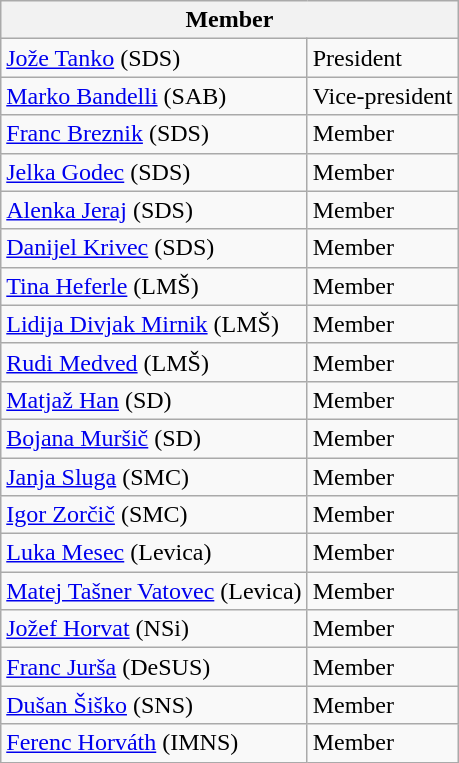<table class="wikitable">
<tr>
<th colspan="2">Member</th>
</tr>
<tr>
<td><a href='#'>Jože Tanko</a> (SDS)</td>
<td>President</td>
</tr>
<tr>
<td><a href='#'>Marko Bandelli</a> (SAB)</td>
<td>Vice-president</td>
</tr>
<tr>
<td><a href='#'>Franc Breznik</a> (SDS)</td>
<td>Member</td>
</tr>
<tr>
<td><a href='#'>Jelka Godec</a> (SDS)</td>
<td>Member</td>
</tr>
<tr>
<td><a href='#'>Alenka Jeraj</a> (SDS)</td>
<td>Member</td>
</tr>
<tr>
<td><a href='#'>Danijel Krivec</a> (SDS)</td>
<td>Member</td>
</tr>
<tr>
<td><a href='#'>Tina Heferle</a> (LMŠ)</td>
<td>Member</td>
</tr>
<tr>
<td><a href='#'>Lidija Divjak Mirnik</a> (LMŠ)</td>
<td>Member</td>
</tr>
<tr>
<td><a href='#'>Rudi Medved</a> (LMŠ)</td>
<td>Member</td>
</tr>
<tr>
<td><a href='#'>Matjaž Han</a> (SD)</td>
<td>Member</td>
</tr>
<tr>
<td><a href='#'>Bojana Muršič</a> (SD)</td>
<td>Member</td>
</tr>
<tr>
<td><a href='#'>Janja Sluga</a> (SMC)</td>
<td>Member</td>
</tr>
<tr>
<td><a href='#'>Igor Zorčič</a> (SMC)</td>
<td>Member</td>
</tr>
<tr>
<td><a href='#'>Luka Mesec</a> (Levica)</td>
<td>Member</td>
</tr>
<tr>
<td><a href='#'>Matej Tašner Vatovec</a> (Levica)</td>
<td>Member</td>
</tr>
<tr>
<td><a href='#'>Jožef Horvat</a> (NSi)</td>
<td>Member</td>
</tr>
<tr>
<td><a href='#'>Franc Jurša</a> (DeSUS)</td>
<td>Member</td>
</tr>
<tr>
<td><a href='#'>Dušan Šiško</a> (SNS)</td>
<td>Member</td>
</tr>
<tr>
<td><a href='#'>Ferenc Horváth</a> (IMNS)</td>
<td>Member</td>
</tr>
</table>
